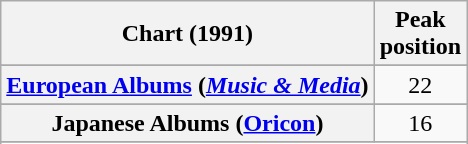<table class="wikitable sortable plainrowheaders" style="text-align:center">
<tr>
<th scope="col">Chart (1991)</th>
<th scope="col">Peak<br>position</th>
</tr>
<tr>
</tr>
<tr>
</tr>
<tr>
<th scope="row"><a href='#'>European Albums</a> (<em><a href='#'>Music & Media</a></em>)</th>
<td>22</td>
</tr>
<tr>
</tr>
<tr>
<th scope="row">Japanese Albums (<a href='#'>Oricon</a>)</th>
<td>16</td>
</tr>
<tr>
</tr>
<tr>
</tr>
<tr>
</tr>
<tr>
</tr>
</table>
